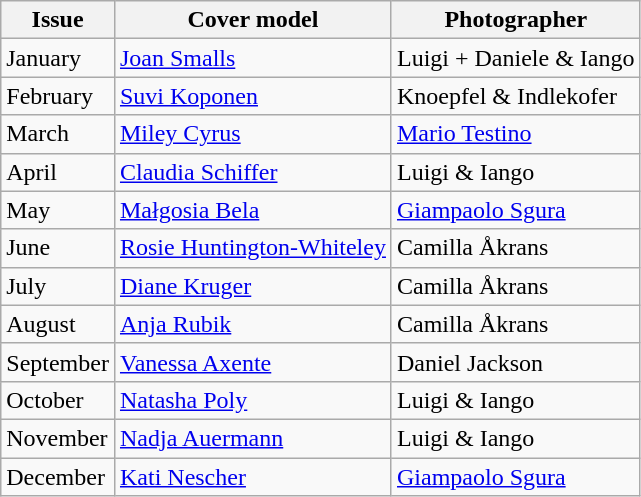<table class="sortable wikitable">
<tr>
<th>Issue</th>
<th>Cover model</th>
<th>Photographer</th>
</tr>
<tr>
<td>January</td>
<td><a href='#'>Joan Smalls</a></td>
<td>Luigi + Daniele & Iango</td>
</tr>
<tr>
<td>February</td>
<td><a href='#'>Suvi Koponen</a></td>
<td>Knoepfel & Indlekofer</td>
</tr>
<tr>
<td>March</td>
<td><a href='#'>Miley Cyrus</a></td>
<td><a href='#'>Mario Testino</a></td>
</tr>
<tr>
<td>April</td>
<td><a href='#'>Claudia Schiffer</a></td>
<td>Luigi & Iango</td>
</tr>
<tr>
<td>May</td>
<td><a href='#'>Małgosia Bela</a></td>
<td><a href='#'>Giampaolo Sgura</a></td>
</tr>
<tr>
<td>June</td>
<td><a href='#'>Rosie Huntington-Whiteley</a></td>
<td>Camilla Åkrans</td>
</tr>
<tr>
<td>July</td>
<td><a href='#'>Diane Kruger</a></td>
<td>Camilla Åkrans</td>
</tr>
<tr>
<td>August</td>
<td><a href='#'>Anja Rubik</a></td>
<td>Camilla Åkrans</td>
</tr>
<tr>
<td>September</td>
<td><a href='#'>Vanessa Axente</a></td>
<td>Daniel Jackson</td>
</tr>
<tr>
<td>October</td>
<td><a href='#'>Natasha Poly</a></td>
<td>Luigi & Iango</td>
</tr>
<tr>
<td>November</td>
<td><a href='#'>Nadja Auermann</a></td>
<td>Luigi & Iango</td>
</tr>
<tr>
<td>December</td>
<td><a href='#'>Kati Nescher</a></td>
<td><a href='#'>Giampaolo Sgura</a></td>
</tr>
</table>
